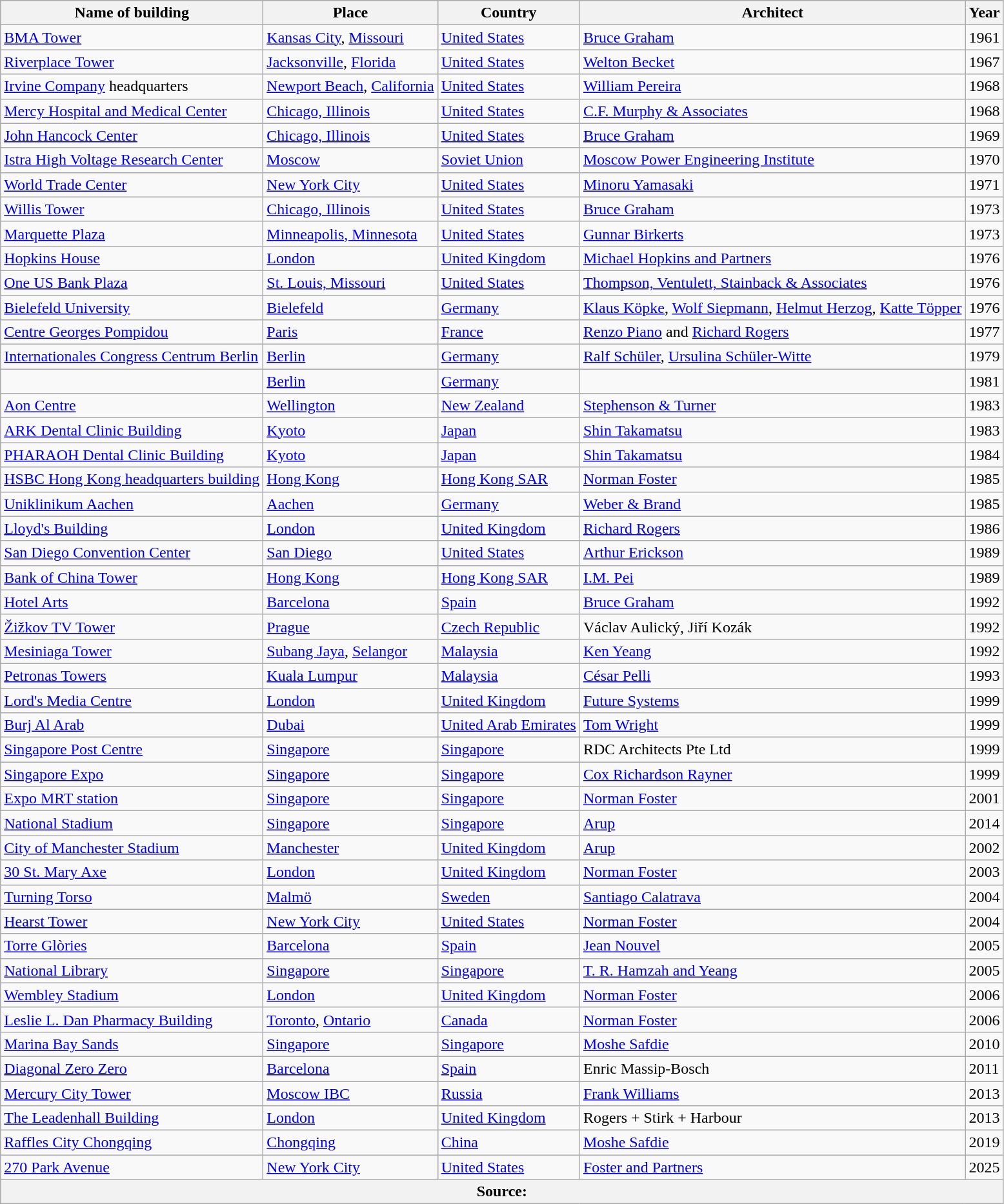<table class="wikitable sortable">
<tr>
<th>Name of building</th>
<th>Place</th>
<th>Country</th>
<th>Architect</th>
<th>Year</th>
</tr>
<tr>
<td><a href='#'>BMA Tower</a></td>
<td><a href='#'>Kansas City</a>, <a href='#'>Missouri</a></td>
<td><a href='#'>United States</a></td>
<td><a href='#'>Bruce Graham</a></td>
<td>1961</td>
</tr>
<tr>
<td><a href='#'>Riverplace Tower</a></td>
<td><a href='#'>Jacksonville</a>, <a href='#'>Florida</a></td>
<td><a href='#'>United States</a></td>
<td><a href='#'>Welton Becket</a></td>
<td>1967</td>
</tr>
<tr>
<td><a href='#'>Irvine Company</a> headquarters</td>
<td><a href='#'>Newport Beach</a>, <a href='#'>California</a></td>
<td><a href='#'>United States</a></td>
<td><a href='#'>William Pereira</a></td>
<td>1968</td>
</tr>
<tr>
<td><a href='#'>Mercy Hospital and Medical Center</a></td>
<td><a href='#'>Chicago, Illinois</a></td>
<td><a href='#'>United States</a></td>
<td><a href='#'>C.F. Murphy & Associates</a></td>
<td>1968</td>
</tr>
<tr>
<td><a href='#'>John Hancock Center</a></td>
<td><a href='#'>Chicago, Illinois</a></td>
<td><a href='#'>United States</a></td>
<td><a href='#'>Bruce Graham</a></td>
<td>1969</td>
</tr>
<tr>
<td><a href='#'>Istra High Voltage Research Center</a></td>
<td><a href='#'>Moscow</a></td>
<td><a href='#'>Soviet Union</a></td>
<td><a href='#'>Moscow Power Engineering Institute</a></td>
<td>1970</td>
</tr>
<tr>
<td><a href='#'>World Trade Center</a></td>
<td><a href='#'>New York City</a></td>
<td><a href='#'>United States</a></td>
<td><a href='#'>Minoru Yamasaki</a></td>
<td>1971</td>
</tr>
<tr>
<td><a href='#'>Willis Tower</a></td>
<td><a href='#'>Chicago, Illinois</a></td>
<td><a href='#'>United States</a></td>
<td><a href='#'>Bruce Graham</a></td>
<td>1973</td>
</tr>
<tr>
<td><a href='#'>Marquette Plaza</a></td>
<td><a href='#'>Minneapolis, Minnesota</a></td>
<td><a href='#'>United States</a></td>
<td><a href='#'>Gunnar Birkerts</a></td>
<td>1973</td>
</tr>
<tr>
<td><a href='#'>Hopkins House</a></td>
<td><a href='#'>London</a></td>
<td><a href='#'>United Kingdom</a></td>
<td><a href='#'>Michael Hopkins and Partners</a></td>
<td>1976</td>
</tr>
<tr>
<td><a href='#'>One US Bank Plaza</a></td>
<td><a href='#'>St. Louis, Missouri</a></td>
<td><a href='#'>United States</a></td>
<td><a href='#'>Thompson, Ventulett, Stainback & Associates</a></td>
<td>1976</td>
</tr>
<tr>
<td><a href='#'>Bielefeld University</a></td>
<td><a href='#'>Bielefeld</a></td>
<td><a href='#'>Germany</a></td>
<td><a href='#'>Klaus Köpke</a>, <a href='#'>Wolf Siepmann</a>, <a href='#'>Helmut Herzog</a>, <a href='#'>Katte Töpper</a></td>
<td>1976</td>
</tr>
<tr>
<td><a href='#'>Centre Georges Pompidou</a></td>
<td><a href='#'>Paris</a></td>
<td><a href='#'>France</a></td>
<td><a href='#'>Renzo Piano</a> and <a href='#'>Richard Rogers</a></td>
<td>1977</td>
</tr>
<tr>
<td><a href='#'>Internationales Congress Centrum Berlin</a></td>
<td><a href='#'>Berlin</a></td>
<td><a href='#'>Germany</a></td>
<td><a href='#'>Ralf Schüler</a>, <a href='#'>Ursulina Schüler-Witte</a></td>
<td>1979</td>
</tr>
<tr>
<td></td>
<td><a href='#'>Berlin</a></td>
<td><a href='#'>Germany</a></td>
<td></td>
<td>1981</td>
</tr>
<tr>
<td><a href='#'>Aon Centre</a></td>
<td><a href='#'>Wellington</a></td>
<td><a href='#'>New Zealand</a></td>
<td><a href='#'>Stephenson & Turner</a></td>
<td>1983</td>
</tr>
<tr>
<td><a href='#'>ARK Dental Clinic Building</a></td>
<td><a href='#'>Kyoto</a></td>
<td><a href='#'>Japan</a></td>
<td><a href='#'>Shin Takamatsu</a></td>
<td>1983</td>
</tr>
<tr>
<td><a href='#'>PHARAOH Dental Clinic Building</a></td>
<td><a href='#'>Kyoto</a></td>
<td><a href='#'>Japan</a></td>
<td><a href='#'>Shin Takamatsu</a></td>
<td>1984</td>
</tr>
<tr>
<td><a href='#'>HSBC Hong Kong headquarters building</a></td>
<td><a href='#'>Hong Kong</a></td>
<td><a href='#'>Hong Kong SAR</a></td>
<td><a href='#'>Norman Foster</a></td>
<td>1985</td>
</tr>
<tr>
<td><a href='#'>Uniklinikum Aachen</a></td>
<td><a href='#'>Aachen</a></td>
<td><a href='#'>Germany</a></td>
<td><a href='#'>Weber & Brand</a></td>
<td>1985</td>
</tr>
<tr>
<td><a href='#'>Lloyd's Building</a></td>
<td><a href='#'>London</a></td>
<td><a href='#'>United Kingdom</a></td>
<td><a href='#'>Richard Rogers</a></td>
<td>1986</td>
</tr>
<tr>
<td><a href='#'>San Diego Convention Center</a></td>
<td><a href='#'>San Diego</a></td>
<td><a href='#'>United States</a></td>
<td><a href='#'>Arthur Erickson</a></td>
<td>1989</td>
</tr>
<tr>
<td><a href='#'>Bank of China Tower</a></td>
<td><a href='#'>Hong Kong</a></td>
<td><a href='#'>Hong Kong SAR</a></td>
<td><a href='#'>I.M. Pei</a></td>
<td>1989</td>
</tr>
<tr>
<td><a href='#'>Hotel Arts</a></td>
<td><a href='#'>Barcelona</a></td>
<td><a href='#'>Spain</a></td>
<td><a href='#'>Bruce Graham</a></td>
<td>1992</td>
</tr>
<tr>
<td><a href='#'>Žižkov TV Tower</a></td>
<td><a href='#'>Prague</a></td>
<td><a href='#'>Czech Republic</a></td>
<td>Václav Aulický, Jiří Kozák</td>
<td>1992</td>
</tr>
<tr>
<td><a href='#'>Mesiniaga Tower</a></td>
<td><a href='#'>Subang Jaya</a>, <a href='#'>Selangor</a></td>
<td><a href='#'>Malaysia</a></td>
<td><a href='#'>Ken Yeang</a></td>
<td>1992</td>
</tr>
<tr>
<td><a href='#'>Petronas Towers</a></td>
<td><a href='#'>Kuala Lumpur</a></td>
<td><a href='#'>Malaysia</a></td>
<td><a href='#'>César Pelli</a></td>
<td>1993</td>
</tr>
<tr>
<td><a href='#'>Lord's Media Centre</a></td>
<td><a href='#'>London</a></td>
<td><a href='#'>United Kingdom</a></td>
<td><a href='#'>Future Systems</a></td>
<td>1999</td>
</tr>
<tr>
<td><a href='#'>Burj Al Arab</a></td>
<td><a href='#'>Dubai</a></td>
<td><a href='#'>United Arab Emirates</a></td>
<td><a href='#'>Tom Wright</a></td>
<td>1999</td>
</tr>
<tr>
<td><a href='#'>Singapore Post Centre</a></td>
<td><a href='#'>Singapore</a></td>
<td><a href='#'>Singapore</a></td>
<td>RDC Architects Pte Ltd</td>
<td>1999</td>
</tr>
<tr>
<td><a href='#'>Singapore Expo</a></td>
<td><a href='#'>Singapore</a></td>
<td><a href='#'>Singapore</a></td>
<td><a href='#'>Cox Richardson Rayner</a></td>
<td>1999</td>
</tr>
<tr>
<td><a href='#'>Expo MRT station</a></td>
<td><a href='#'>Singapore</a></td>
<td><a href='#'>Singapore</a></td>
<td><a href='#'>Norman Foster</a></td>
<td>2001</td>
</tr>
<tr>
<td><a href='#'>National Stadium</a></td>
<td><a href='#'>Singapore</a></td>
<td><a href='#'>Singapore</a></td>
<td><a href='#'>Arup</a></td>
<td>2014</td>
</tr>
<tr>
<td><a href='#'>City of Manchester Stadium</a></td>
<td><a href='#'>Manchester</a></td>
<td><a href='#'>United Kingdom</a></td>
<td><a href='#'>Arup</a></td>
<td>2002</td>
</tr>
<tr>
<td><a href='#'>30 St. Mary Axe</a></td>
<td><a href='#'>London</a></td>
<td><a href='#'>United Kingdom</a></td>
<td><a href='#'>Norman Foster</a></td>
<td>2003</td>
</tr>
<tr>
<td><a href='#'>Turning Torso</a></td>
<td><a href='#'>Malmö</a></td>
<td><a href='#'>Sweden</a></td>
<td><a href='#'>Santiago Calatrava</a></td>
<td>2004</td>
</tr>
<tr>
<td><a href='#'>Hearst Tower</a></td>
<td><a href='#'>New York City</a></td>
<td><a href='#'>United States</a></td>
<td><a href='#'>Norman Foster</a></td>
<td>2004</td>
</tr>
<tr>
<td><a href='#'>Torre Glòries</a></td>
<td><a href='#'>Barcelona</a></td>
<td><a href='#'>Spain</a></td>
<td><a href='#'>Jean Nouvel</a></td>
<td>2005</td>
</tr>
<tr>
<td><a href='#'>National Library</a></td>
<td><a href='#'>Singapore</a></td>
<td><a href='#'>Singapore</a></td>
<td><a href='#'>T. R. Hamzah and Yeang</a></td>
<td>2005</td>
</tr>
<tr>
<td><a href='#'>Wembley Stadium</a></td>
<td><a href='#'>London</a></td>
<td><a href='#'>United Kingdom</a></td>
<td><a href='#'>Norman Foster</a></td>
<td>2006</td>
</tr>
<tr>
<td><a href='#'>Leslie L. Dan Pharmacy Building</a></td>
<td><a href='#'>Toronto</a>, <a href='#'>Ontario</a></td>
<td><a href='#'>Canada</a></td>
<td><a href='#'>Norman Foster</a></td>
<td>2006</td>
</tr>
<tr>
<td><a href='#'>Marina Bay Sands</a></td>
<td><a href='#'>Singapore</a></td>
<td><a href='#'>Singapore</a></td>
<td><a href='#'>Moshe Safdie</a></td>
<td>2010</td>
</tr>
<tr>
<td><a href='#'>Diagonal Zero Zero</a></td>
<td><a href='#'>Barcelona</a></td>
<td><a href='#'>Spain</a></td>
<td>Enric Massip-Bosch</td>
<td>2011</td>
</tr>
<tr>
<td><a href='#'>Mercury City Tower</a></td>
<td><a href='#'>Moscow IBC</a></td>
<td><a href='#'>Russia</a></td>
<td><a href='#'>Frank Williams</a></td>
<td>2013</td>
</tr>
<tr>
<td><a href='#'>The Leadenhall Building</a></td>
<td><a href='#'>London</a></td>
<td><a href='#'>United Kingdom</a></td>
<td>Rogers + Stirk + Harbour</td>
<td>2013</td>
</tr>
<tr>
<td><a href='#'>Raffles City Chongqing</a></td>
<td><a href='#'>Chongqing</a></td>
<td><a href='#'>China</a></td>
<td><a href='#'>Moshe Safdie</a></td>
<td>2019</td>
</tr>
<tr>
<td><a href='#'>270 Park Avenue</a></td>
<td><a href='#'>New York City</a></td>
<td><a href='#'>United States</a></td>
<td><a href='#'>Foster and Partners</a></td>
<td>2025</td>
</tr>
<tr class=sortbottom>
<th scope=row colspan=5><strong>Source:</strong></th>
</tr>
</table>
